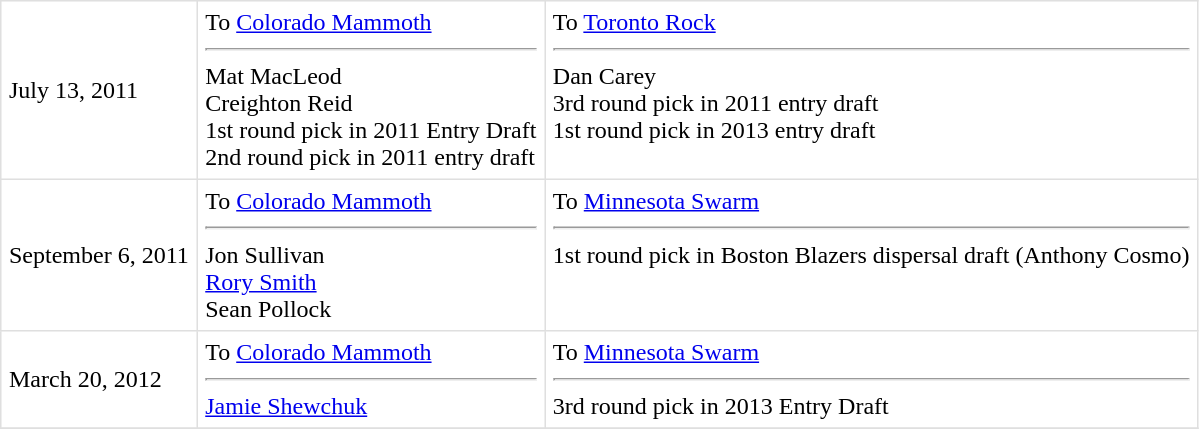<table border=1 style="border-collapse:collapse" bordercolor="#DFDFDF"  cellpadding="5">
<tr>
<td>July 13, 2011<br></td>
<td valign="top">To <a href='#'>Colorado Mammoth</a> <hr>Mat MacLeod<br>Creighton Reid<br>1st round pick in 2011 Entry Draft<br>2nd round pick in 2011 entry draft</td>
<td valign="top">To <a href='#'>Toronto Rock</a> <hr>Dan Carey<br>3rd round pick in 2011 entry draft<br>1st round pick in 2013 entry draft</td>
</tr>
<tr>
<td>September 6, 2011</td>
<td valign="top">To <a href='#'>Colorado Mammoth</a><hr>Jon Sullivan<br><a href='#'>Rory Smith</a><br>Sean Pollock</td>
<td valign="top">To <a href='#'>Minnesota Swarm</a><hr>1st round pick in Boston Blazers dispersal draft (Anthony Cosmo)</td>
</tr>
<tr>
<td>March 20, 2012<br></td>
<td valign="top">To <a href='#'>Colorado Mammoth</a> <hr><a href='#'>Jamie Shewchuk</a><br></td>
<td valign="top">To <a href='#'>Minnesota Swarm</a> <hr>3rd round pick in 2013 Entry Draft<br></td>
</tr>
<tr>
</tr>
</table>
